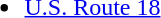<table>
<tr ---- valign="top">
<td><br><ul><li> <a href='#'>U.S. Route 18</a></li></ul></td>
</tr>
</table>
